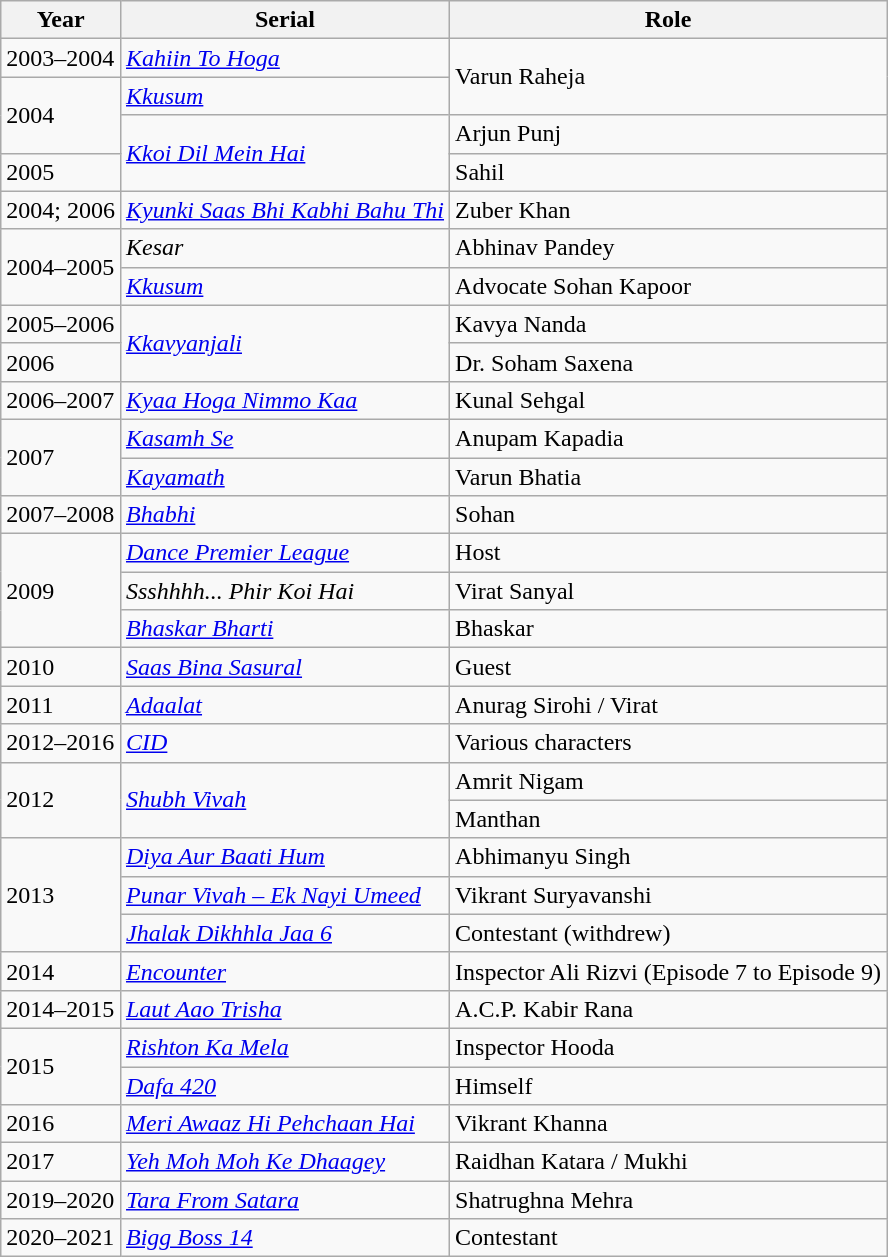<table class="wikitable sortable">
<tr>
<th>Year</th>
<th>Serial</th>
<th>Role</th>
</tr>
<tr>
<td>2003–2004</td>
<td><em><a href='#'>Kahiin To Hoga</a></em></td>
<td rowspan = "2">Varun Raheja</td>
</tr>
<tr>
<td rowspan = "2">2004</td>
<td><em><a href='#'>Kkusum</a></em></td>
</tr>
<tr>
<td rowspan = "2"><em><a href='#'>Kkoi Dil Mein Hai</a></em></td>
<td>Arjun Punj</td>
</tr>
<tr>
<td>2005</td>
<td>Sahil</td>
</tr>
<tr>
<td>2004; 2006</td>
<td><em><a href='#'>Kyunki Saas Bhi Kabhi Bahu Thi</a></em></td>
<td>Zuber Khan</td>
</tr>
<tr>
<td rowspan = "2">2004–2005</td>
<td><em>Kesar</em></td>
<td>Abhinav Pandey</td>
</tr>
<tr>
<td><em><a href='#'>Kkusum</a></em></td>
<td>Advocate Sohan Kapoor</td>
</tr>
<tr>
<td>2005–2006</td>
<td rowspan = "2"><em><a href='#'>Kkavyanjali</a></em></td>
<td>Kavya Nanda</td>
</tr>
<tr>
<td>2006</td>
<td>Dr. Soham Saxena</td>
</tr>
<tr>
<td>2006–2007</td>
<td><em><a href='#'>Kyaa Hoga Nimmo Kaa</a></em></td>
<td>Kunal Sehgal</td>
</tr>
<tr>
<td rowspan = "2">2007</td>
<td><em><a href='#'>Kasamh Se</a></em></td>
<td>Anupam Kapadia</td>
</tr>
<tr>
<td><em><a href='#'>Kayamath</a></em></td>
<td>Varun Bhatia</td>
</tr>
<tr>
<td>2007–2008</td>
<td><em> <a href='#'>Bhabhi</a></em></td>
<td>Sohan</td>
</tr>
<tr>
<td rowspan = "3">2009</td>
<td><em><a href='#'>Dance Premier League</a></em></td>
<td>Host</td>
</tr>
<tr>
<td><em>Ssshhhh... Phir Koi Hai</em></td>
<td>Virat Sanyal</td>
</tr>
<tr>
<td><em><a href='#'>Bhaskar Bharti</a></em></td>
<td>Bhaskar</td>
</tr>
<tr>
<td>2010</td>
<td><em><a href='#'>Saas Bina Sasural</a></em></td>
<td>Guest</td>
</tr>
<tr>
<td>2011</td>
<td><em><a href='#'>Adaalat</a></em></td>
<td>Anurag Sirohi / Virat</td>
</tr>
<tr>
<td>2012–2016</td>
<td><em><a href='#'>CID</a></em></td>
<td>Various characters</td>
</tr>
<tr>
<td rowspan = "2">2012</td>
<td rowspan = "2"><em><a href='#'>Shubh Vivah</a></em></td>
<td>Amrit Nigam</td>
</tr>
<tr>
<td>Manthan</td>
</tr>
<tr>
<td rowspan="3">2013</td>
<td><em><a href='#'>Diya Aur Baati Hum</a></em></td>
<td>Abhimanyu Singh</td>
</tr>
<tr>
<td><em><a href='#'>Punar Vivah – Ek Nayi Umeed</a></em></td>
<td>Vikrant Suryavanshi</td>
</tr>
<tr>
<td><em><a href='#'>Jhalak Dikhhla Jaa 6</a></em></td>
<td>Contestant (withdrew)</td>
</tr>
<tr>
<td>2014</td>
<td><em><a href='#'>Encounter</a></em></td>
<td>Inspector Ali Rizvi (Episode 7 to Episode 9)</td>
</tr>
<tr>
<td>2014–2015</td>
<td><em><a href='#'>Laut Aao Trisha</a></em></td>
<td>A.C.P. Kabir Rana</td>
</tr>
<tr>
<td rowspan="2">2015</td>
<td><em><a href='#'>Rishton Ka Mela</a></em></td>
<td>Inspector Hooda</td>
</tr>
<tr>
<td><em><a href='#'>Dafa 420</a></em></td>
<td>Himself</td>
</tr>
<tr>
<td>2016</td>
<td><em><a href='#'>Meri Awaaz Hi Pehchaan Hai</a></em></td>
<td>Vikrant Khanna</td>
</tr>
<tr>
<td>2017</td>
<td><em><a href='#'>Yeh Moh Moh Ke Dhaagey</a></em></td>
<td>Raidhan Katara / Mukhi</td>
</tr>
<tr>
<td>2019–2020</td>
<td><em><a href='#'>Tara From Satara</a></em></td>
<td>Shatrughna Mehra</td>
</tr>
<tr>
<td>2020–2021</td>
<td><em><a href='#'>Bigg Boss 14</a></em></td>
<td>Contestant</td>
</tr>
</table>
